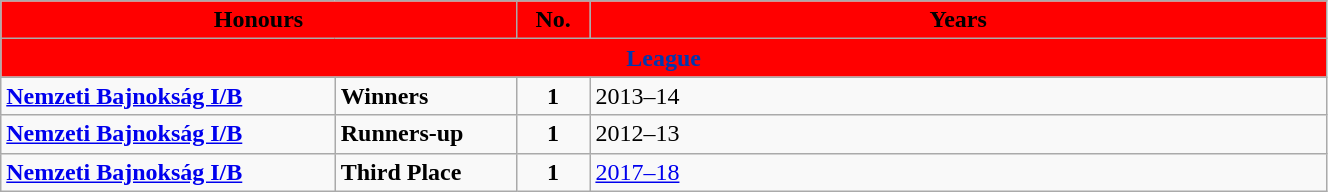<table class="wikitable" width=70%>
<tr>
<th width=35% colspan=2 style="background:red;"><span>Honours</span></th>
<th width=5% style="background:red;"><span>No.</span></th>
<th width=50% style="background:red;"><span>Years</span></th>
</tr>
<tr>
<th colspan="6" style="color:#0038af; background:red"><strong>League</strong></th>
</tr>
<tr>
<td><strong><a href='#'>Nemzeti Bajnokság I/B</a></strong></td>
<td><strong>Winners</strong></td>
<td align=center><strong>1</strong></td>
<td>2013–14</td>
</tr>
<tr>
<td><strong><a href='#'>Nemzeti Bajnokság I/B</a></strong></td>
<td><strong>Runners-up</strong></td>
<td align=center><strong>1</strong></td>
<td>2012–13</td>
</tr>
<tr>
<td><strong><a href='#'>Nemzeti Bajnokság I/B</a></strong></td>
<td><strong>Third Place</strong></td>
<td align=center><strong>1</strong></td>
<td><a href='#'>2017–18</a></td>
</tr>
</table>
